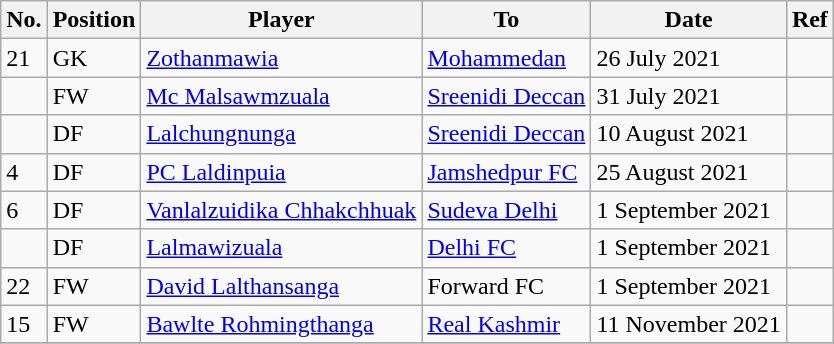<table class="wikitable plainrowheaders" style="text-align:center; text-align:left">
<tr>
<th>No.</th>
<th scope="col">Position</th>
<th scope="col">Player</th>
<th scope="col">To</th>
<th scope="col">Date</th>
<th scope="col">Ref</th>
</tr>
<tr>
<td>21</td>
<td>GK</td>
<td><a href='#'>Zothanmawia</a></td>
<td><a href='#'>Mohammedan</a></td>
<td>26 July 2021</td>
<td></td>
</tr>
<tr>
<td></td>
<td>FW</td>
<td><a href='#'>Mc Malsawmzuala</a></td>
<td><a href='#'>Sreenidi Deccan</a></td>
<td>31 July 2021</td>
<td></td>
</tr>
<tr>
<td></td>
<td>DF</td>
<td><a href='#'>Lalchungnunga</a></td>
<td><a href='#'>Sreenidi Deccan</a></td>
<td>10 August 2021</td>
<td></td>
</tr>
<tr>
<td>4</td>
<td>DF</td>
<td><a href='#'>PC Laldinpuia</a></td>
<td> <a href='#'>Jamshedpur FC</a></td>
<td>25 August 2021</td>
<td></td>
</tr>
<tr>
<td>6</td>
<td>DF</td>
<td><a href='#'>Vanlalzuidika Chhakchhuak</a></td>
<td><a href='#'>Sudeva Delhi</a></td>
<td>1 September 2021</td>
<td></td>
</tr>
<tr>
<td></td>
<td>DF</td>
<td><a href='#'>Lalmawizuala</a></td>
<td><a href='#'>Delhi FC</a></td>
<td>1 September 2021</td>
<td></td>
</tr>
<tr>
<td>22</td>
<td>FW</td>
<td><a href='#'>David Lalthansanga</a></td>
<td>Forward FC</td>
<td>1 September 2021</td>
<td></td>
</tr>
<tr>
<td>15</td>
<td>FW</td>
<td><a href='#'>Bawlte Rohmingthanga</a></td>
<td><a href='#'>Real Kashmir</a></td>
<td>11 November 2021</td>
<td></td>
</tr>
<tr>
</tr>
</table>
